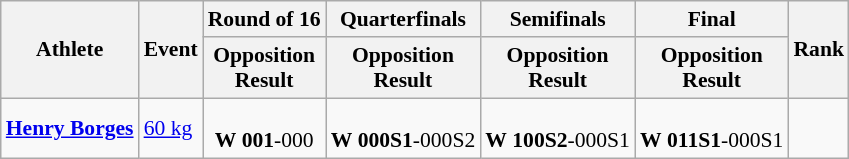<table class="wikitable" style="font-size:90%">
<tr>
<th rowspan="2">Athlete</th>
<th rowspan="2">Event</th>
<th>Round of 16</th>
<th>Quarterfinals</th>
<th>Semifinals</th>
<th>Final</th>
<th rowspan="2">Rank</th>
</tr>
<tr>
<th>Opposition<br>Result</th>
<th>Opposition<br>Result</th>
<th>Opposition<br>Result</th>
<th>Opposition<br>Result</th>
</tr>
<tr>
<td><strong><a href='#'>Henry Borges</a></strong></td>
<td><a href='#'>60 kg</a></td>
<td align=center><br><strong>W</strong> <strong>001</strong>-000</td>
<td align=center><br><strong>W</strong> <strong>000S1</strong>-000S2</td>
<td align=center><br><strong>W</strong> <strong>100S2</strong>-000S1</td>
<td align=center><br><strong>W</strong> <strong>011S1</strong>-000S1</td>
<td align=center></td>
</tr>
</table>
